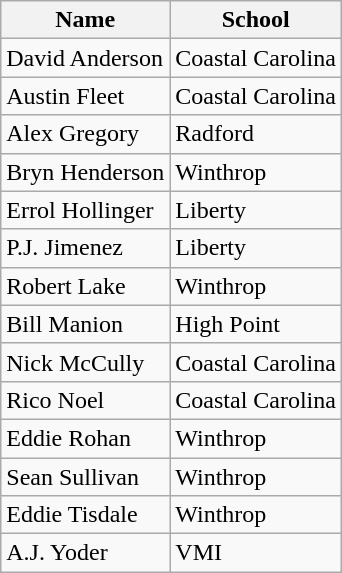<table class=wikitable>
<tr>
<th>Name</th>
<th>School</th>
</tr>
<tr>
<td>David Anderson</td>
<td>Coastal Carolina</td>
</tr>
<tr>
<td>Austin Fleet</td>
<td>Coastal Carolina</td>
</tr>
<tr>
<td>Alex Gregory</td>
<td>Radford</td>
</tr>
<tr>
<td>Bryn Henderson</td>
<td>Winthrop</td>
</tr>
<tr>
<td>Errol Hollinger</td>
<td>Liberty</td>
</tr>
<tr>
<td>P.J. Jimenez</td>
<td>Liberty</td>
</tr>
<tr>
<td>Robert Lake</td>
<td>Winthrop</td>
</tr>
<tr>
<td>Bill Manion</td>
<td>High Point</td>
</tr>
<tr>
<td>Nick McCully</td>
<td>Coastal Carolina</td>
</tr>
<tr>
<td>Rico Noel</td>
<td>Coastal Carolina</td>
</tr>
<tr>
<td>Eddie Rohan</td>
<td>Winthrop</td>
</tr>
<tr>
<td>Sean Sullivan</td>
<td>Winthrop</td>
</tr>
<tr>
<td>Eddie Tisdale</td>
<td>Winthrop</td>
</tr>
<tr>
<td>A.J. Yoder</td>
<td>VMI</td>
</tr>
</table>
